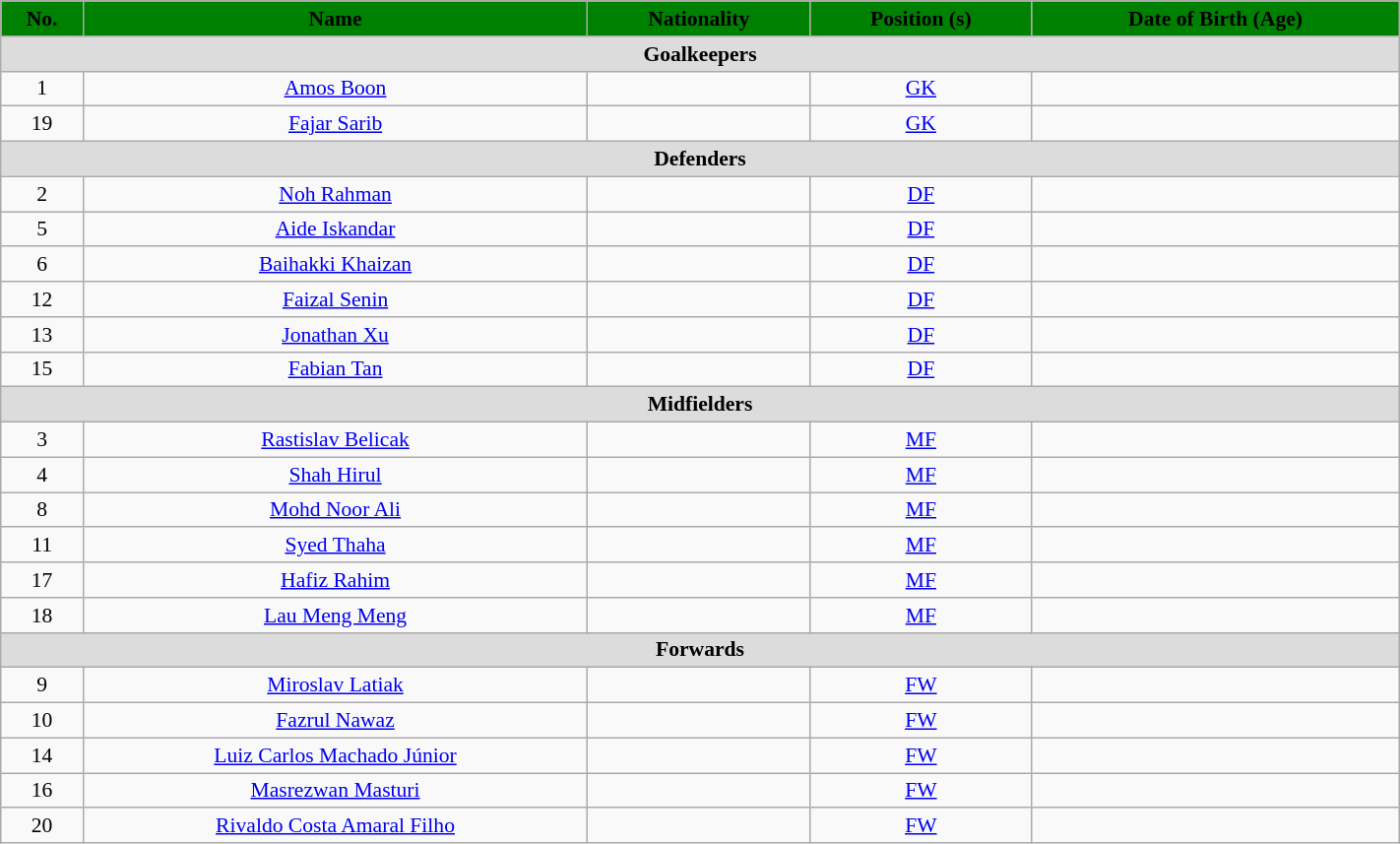<table class="wikitable" style="text-align:center; font-size:90%; width:75%;">
<tr>
<th style="background:#008000; color:black; text-align:center;">No.</th>
<th style="background:#008000; color:black; text-align:center;">Name</th>
<th style="background:#008000; color:black; text-align:center;">Nationality</th>
<th style="background:#008000; color:black; text-align:center;">Position (s)</th>
<th style="background:#008000; color:black; text-align:center;">Date of Birth (Age)</th>
</tr>
<tr>
<th colspan="6" style="background:#dcdcdc; text-align:center;">Goalkeepers</th>
</tr>
<tr>
<td>1</td>
<td><a href='#'>Amos Boon</a></td>
<td></td>
<td><a href='#'>GK</a></td>
<td></td>
</tr>
<tr>
<td>19</td>
<td><a href='#'>Fajar Sarib</a></td>
<td></td>
<td><a href='#'>GK</a></td>
<td></td>
</tr>
<tr>
<th colspan="6" style="background:#dcdcdc; text-align:center;">Defenders</th>
</tr>
<tr>
<td>2</td>
<td><a href='#'>Noh Rahman</a></td>
<td></td>
<td><a href='#'>DF</a></td>
<td></td>
</tr>
<tr>
<td>5</td>
<td><a href='#'>Aide Iskandar</a></td>
<td></td>
<td><a href='#'>DF</a></td>
<td></td>
</tr>
<tr>
<td>6</td>
<td><a href='#'>Baihakki Khaizan</a></td>
<td></td>
<td><a href='#'>DF</a></td>
<td></td>
</tr>
<tr>
<td>12</td>
<td><a href='#'>Faizal Senin</a></td>
<td></td>
<td><a href='#'>DF</a></td>
<td></td>
</tr>
<tr>
<td>13</td>
<td><a href='#'>Jonathan Xu</a></td>
<td></td>
<td><a href='#'>DF</a></td>
<td></td>
</tr>
<tr>
<td>15</td>
<td><a href='#'>Fabian Tan</a></td>
<td></td>
<td><a href='#'>DF</a></td>
<td></td>
</tr>
<tr>
<th colspan="6" style="background:#dcdcdc; text-align:center;">Midfielders</th>
</tr>
<tr>
<td>3</td>
<td><a href='#'>Rastislav Belicak</a></td>
<td></td>
<td><a href='#'>MF</a></td>
<td></td>
</tr>
<tr>
<td>4</td>
<td><a href='#'>Shah Hirul</a></td>
<td></td>
<td><a href='#'>MF</a></td>
<td></td>
</tr>
<tr>
<td>8</td>
<td><a href='#'>Mohd Noor Ali</a></td>
<td></td>
<td><a href='#'>MF</a></td>
<td></td>
</tr>
<tr>
<td>11</td>
<td><a href='#'>Syed Thaha</a></td>
<td></td>
<td><a href='#'>MF</a></td>
<td></td>
</tr>
<tr>
<td>17</td>
<td><a href='#'>Hafiz Rahim</a></td>
<td></td>
<td><a href='#'>MF</a></td>
<td></td>
</tr>
<tr>
<td>18</td>
<td><a href='#'>Lau Meng Meng</a></td>
<td></td>
<td><a href='#'>MF</a></td>
<td></td>
</tr>
<tr>
<th colspan="6" style="background:#dcdcdc; text-align:center;">Forwards</th>
</tr>
<tr>
<td>9</td>
<td><a href='#'>Miroslav Latiak</a></td>
<td></td>
<td><a href='#'>FW</a></td>
<td></td>
</tr>
<tr>
<td>10</td>
<td><a href='#'>Fazrul Nawaz</a></td>
<td></td>
<td><a href='#'>FW</a></td>
<td></td>
</tr>
<tr>
<td>14</td>
<td><a href='#'>Luiz Carlos Machado Júnior</a></td>
<td></td>
<td><a href='#'>FW</a></td>
<td></td>
</tr>
<tr>
<td>16</td>
<td><a href='#'>Masrezwan Masturi</a></td>
<td></td>
<td><a href='#'>FW</a></td>
<td></td>
</tr>
<tr>
<td>20</td>
<td><a href='#'>Rivaldo Costa Amaral Filho</a></td>
<td></td>
<td><a href='#'>FW</a></td>
<td></td>
</tr>
</table>
